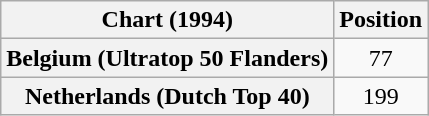<table class="wikitable sortable plainrowheaders" style="text-align:center">
<tr>
<th scope="col">Chart (1994)</th>
<th scope="col">Position</th>
</tr>
<tr>
<th scope="row">Belgium (Ultratop 50 Flanders)</th>
<td>77</td>
</tr>
<tr>
<th scope="row">Netherlands (Dutch Top 40)</th>
<td>199</td>
</tr>
</table>
